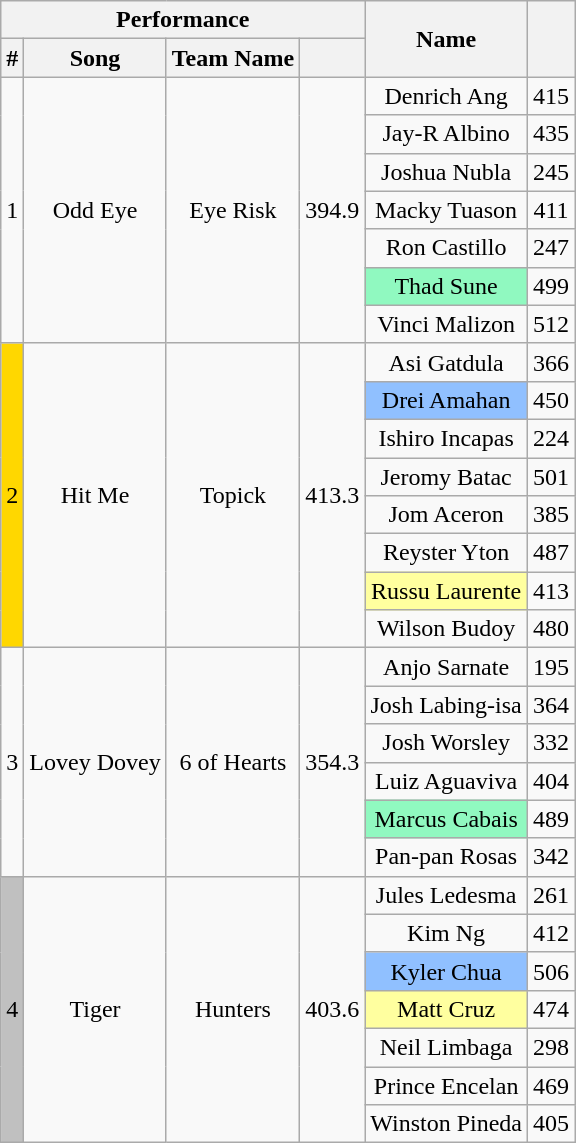<table class="wikitable sortable" style="text-align:center;">
<tr>
<th colspan="4" class=unsortable>Performance</th>
<th rowspan="2" class=unsortable>Name</th>
<th rowspan="2"></th>
</tr>
<tr>
<th class=unsortable>#</th>
<th class=unsortable>Song</th>
<th class=unsortable>Team Name</th>
<th></th>
</tr>
<tr>
<td rowspan="7">1</td>
<td rowspan="7">Odd Eye</td>
<td rowspan="7">Eye Risk</td>
<td rowspan="7">394.9</td>
<td>Denrich Ang</td>
<td>415</td>
</tr>
<tr>
<td>Jay-R Albino</td>
<td>435</td>
</tr>
<tr>
<td>Joshua Nubla</td>
<td>245</td>
</tr>
<tr>
<td>Macky Tuason</td>
<td>411</td>
</tr>
<tr>
<td>Ron Castillo</td>
<td>247</td>
</tr>
<tr>
<td style="background:#90F9C0">Thad Sune</td>
<td>499</td>
</tr>
<tr>
<td>Vinci Malizon</td>
<td>512</td>
</tr>
<tr>
<td rowspan="8" style="background:gold">2</td>
<td rowspan="8">Hit Me</td>
<td rowspan="8">Topick</td>
<td rowspan="8">413.3</td>
<td>Asi Gatdula</td>
<td>366</td>
</tr>
<tr>
<td style="background:#90C0FF">Drei Amahan</td>
<td>450</td>
</tr>
<tr>
<td>Ishiro Incapas</td>
<td>224</td>
</tr>
<tr>
<td>Jeromy Batac</td>
<td>501</td>
</tr>
<tr>
<td>Jom Aceron</td>
<td>385</td>
</tr>
<tr>
<td>Reyster Yton</td>
<td>487</td>
</tr>
<tr>
<td style="background:#FFFF9F">Russu Laurente</td>
<td>413</td>
</tr>
<tr>
<td>Wilson Budoy</td>
<td>480</td>
</tr>
<tr>
<td rowspan="6">3</td>
<td rowspan="6">Lovey Dovey</td>
<td rowspan="6">6 of Hearts</td>
<td rowspan="6">354.3</td>
<td>Anjo Sarnate</td>
<td>195</td>
</tr>
<tr>
<td>Josh Labing-isa</td>
<td>364</td>
</tr>
<tr>
<td>Josh Worsley</td>
<td>332</td>
</tr>
<tr>
<td>Luiz Aguaviva</td>
<td>404</td>
</tr>
<tr>
<td style="background:#90F9C0">Marcus Cabais</td>
<td>489</td>
</tr>
<tr>
<td>Pan-pan Rosas</td>
<td>342</td>
</tr>
<tr>
<td rowspan="7" style="background:silver">4</td>
<td rowspan="7">Tiger</td>
<td rowspan="7">Hunters</td>
<td rowspan="7">403.6</td>
<td>Jules Ledesma</td>
<td>261</td>
</tr>
<tr>
<td>Kim Ng</td>
<td>412</td>
</tr>
<tr>
<td style="background:#90C0FF">Kyler Chua</td>
<td>506</td>
</tr>
<tr>
<td style="background:#FFFF9F">Matt Cruz</td>
<td>474</td>
</tr>
<tr>
<td>Neil Limbaga</td>
<td>298</td>
</tr>
<tr>
<td>Prince Encelan</td>
<td>469</td>
</tr>
<tr>
<td>Winston Pineda</td>
<td>405</td>
</tr>
</table>
